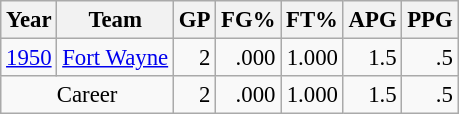<table class="wikitable sortable" style="font-size:95%; text-align:right;">
<tr>
<th>Year</th>
<th>Team</th>
<th>GP</th>
<th>FG%</th>
<th>FT%</th>
<th>APG</th>
<th>PPG</th>
</tr>
<tr>
<td style="text-align:left;"><a href='#'>1950</a></td>
<td style="text-align:left;"><a href='#'>Fort Wayne</a></td>
<td>2</td>
<td>.000</td>
<td>1.000</td>
<td>1.5</td>
<td>.5</td>
</tr>
<tr>
<td style="text-align:center;" colspan="2">Career</td>
<td>2</td>
<td>.000</td>
<td>1.000</td>
<td>1.5</td>
<td>.5</td>
</tr>
</table>
